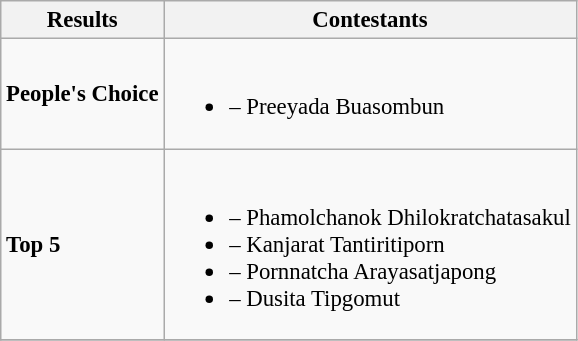<table class="wikitable" style="font-size: 95%;">
<tr>
<th>Results</th>
<th>Contestants</th>
</tr>
<tr>
<td><strong>People's Choice </strong></td>
<td><br><ul><li><strong></strong> – Preeyada Buasombun</li></ul></td>
</tr>
<tr>
<td><strong>Top 5</strong></td>
<td><br><ul><li><strong></strong> – Phamolchanok Dhilokratchatasakul</li><li><strong></strong> – Kanjarat Tantiritiporn</li><li><strong></strong> – Pornnatcha Arayasatjapong</li><li><strong></strong> – Dusita Tipgomut</li></ul></td>
</tr>
<tr>
</tr>
</table>
